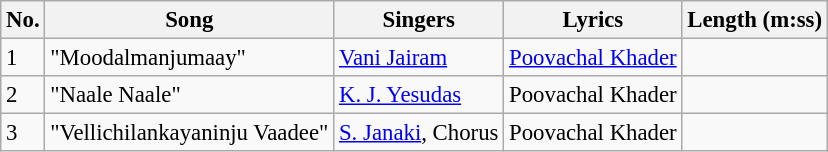<table class="wikitable" style="font-size:95%;">
<tr>
<th>No.</th>
<th>Song</th>
<th>Singers</th>
<th>Lyrics</th>
<th>Length (m:ss)</th>
</tr>
<tr>
<td>1</td>
<td>"Moodalmanjumaay"</td>
<td><a href='#'>Vani Jairam</a></td>
<td><a href='#'>Poovachal Khader</a></td>
<td></td>
</tr>
<tr>
<td>2</td>
<td>"Naale Naale"</td>
<td><a href='#'>K. J. Yesudas</a></td>
<td>Poovachal Khader</td>
<td></td>
</tr>
<tr>
<td>3</td>
<td>"Vellichilankayaninju Vaadee"</td>
<td><a href='#'>S. Janaki</a>, Chorus</td>
<td>Poovachal Khader</td>
<td></td>
</tr>
</table>
